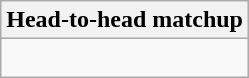<table class="wikitable collapsible collapsed">
<tr>
<th>Head-to-head matchup</th>
</tr>
<tr>
<td><br></td>
</tr>
</table>
